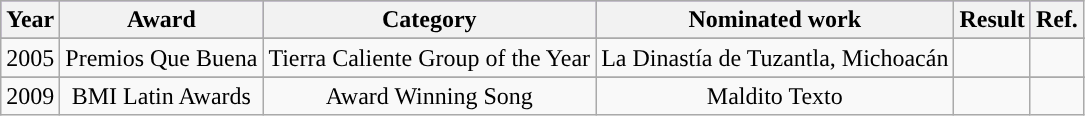<table class="wikitable plainrowheaders" style="text-align:center;">
<tr style="background:#96c;">
<th scope="col">Year</th>
<th scope="col">Award</th>
<th scope="col">Category</th>
<th scope="col">Nominated work</th>
<th scope="col">Result</th>
<th scope="col">Ref.</th>
</tr>
<tr>
</tr>
<tr>
<td rowspan="2">2005</td>
<td rowspan="2">Premios Que Buena</td>
</tr>
<tr>
<td>Tierra Caliente Group of the Year</td>
<td>La Dinastía de Tuzantla, Michoacán</td>
<td></td>
<td></td>
</tr>
<tr>
</tr>
<tr>
<td rowspan="2">2009</td>
<td rowspan="2">BMI Latin Awards</td>
</tr>
<tr>
<td>Award Winning Song</td>
<td>Maldito Texto</td>
<td></td>
<td></td>
</tr>
</table>
